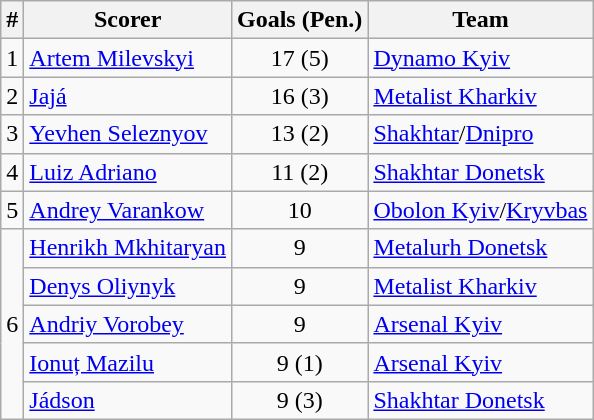<table class="wikitable">
<tr>
<th>#</th>
<th>Scorer</th>
<th>Goals (Pen.)</th>
<th>Team</th>
</tr>
<tr>
<td>1</td>
<td> <a href='#'>Artem Milevskyi</a></td>
<td align=center>17 (5)</td>
<td><a href='#'>Dynamo Kyiv</a></td>
</tr>
<tr>
<td>2</td>
<td> <a href='#'>Jajá</a></td>
<td align=center>16 (3)</td>
<td><a href='#'>Metalist Kharkiv</a></td>
</tr>
<tr>
<td>3</td>
<td> <a href='#'>Yevhen Seleznyov</a></td>
<td align=center>13 (2)</td>
<td><a href='#'>Shakhtar</a>/<a href='#'>Dnipro</a></td>
</tr>
<tr>
<td>4</td>
<td> <a href='#'>Luiz Adriano</a></td>
<td align=center>11 (2)</td>
<td><a href='#'>Shakhtar Donetsk</a></td>
</tr>
<tr>
<td>5</td>
<td> <a href='#'>Andrey Varankow</a></td>
<td align=center>10</td>
<td><a href='#'>Obolon Kyiv</a>/<a href='#'>Kryvbas</a></td>
</tr>
<tr>
<td rowspan="5">6</td>
<td> <a href='#'>Henrikh Mkhitaryan</a></td>
<td align=center>9</td>
<td><a href='#'>Metalurh Donetsk</a></td>
</tr>
<tr>
<td> <a href='#'>Denys Oliynyk</a></td>
<td align=center>9</td>
<td><a href='#'>Metalist Kharkiv</a></td>
</tr>
<tr>
<td> <a href='#'>Andriy Vorobey</a></td>
<td align=center>9</td>
<td><a href='#'>Arsenal Kyiv</a></td>
</tr>
<tr>
<td> <a href='#'>Ionuț Mazilu</a></td>
<td align=center>9 (1)</td>
<td><a href='#'>Arsenal Kyiv</a></td>
</tr>
<tr>
<td> <a href='#'>Jádson</a></td>
<td align=center>9 (3)</td>
<td><a href='#'>Shakhtar Donetsk</a></td>
</tr>
</table>
